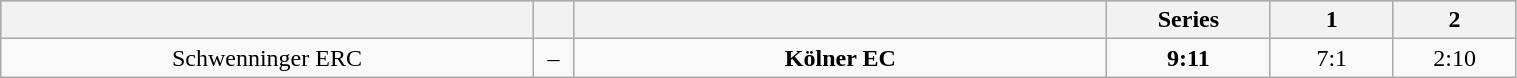<table class="wikitable" width="80%">
<tr style="background-color:#c0c0c0;">
<th style="width:32.5%;"></th>
<th style="width:2.5%;"></th>
<th style="width:32.5%;"></th>
<th style="width:10%;">Series</th>
<th style="width:7.5%;">1</th>
<th style="width:7.5%;">2</th>
</tr>
<tr align="center">
<td>Schwenninger ERC</td>
<td>–</td>
<td><strong>Kölner EC</strong></td>
<td><strong>9:11</strong></td>
<td>7:1</td>
<td>2:10</td>
</tr>
</table>
